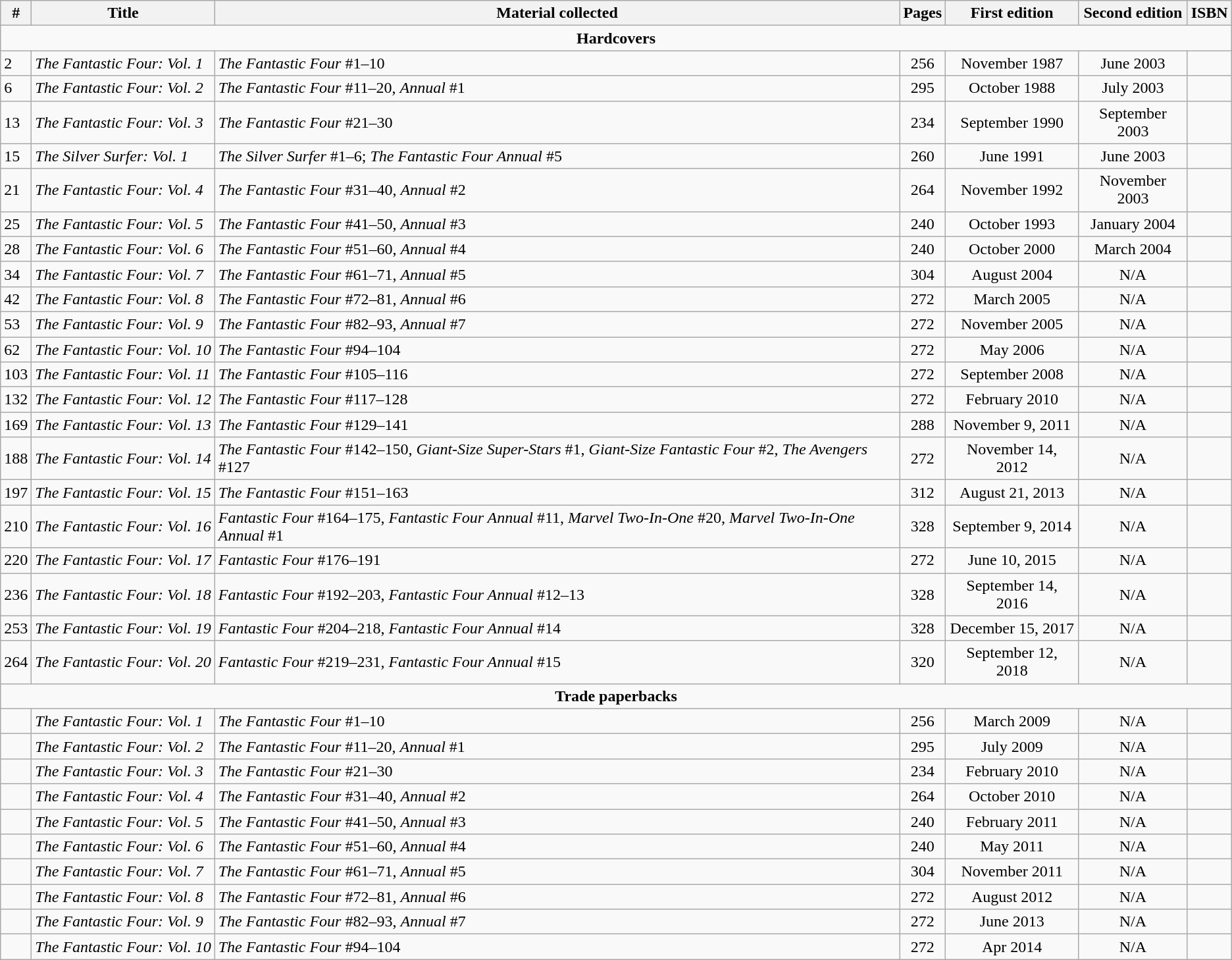<table class="wikitable">
<tr>
<th>#</th>
<th>Title</th>
<th>Material collected</th>
<th>Pages</th>
<th>First edition</th>
<th>Second edition</th>
<th>ISBN</th>
</tr>
<tr>
<td colspan="7" style="text-align:center;"><strong>Hardcovers</strong></td>
</tr>
<tr>
<td>2</td>
<td><em>The Fantastic Four: Vol. 1</em></td>
<td><em>The Fantastic Four</em> #1–10</td>
<td align="center">256</td>
<td align="center">November 1987</td>
<td align="center">June 2003</td>
<td></td>
</tr>
<tr>
<td>6</td>
<td><em>The Fantastic Four: Vol. 2</em></td>
<td><em>The Fantastic Four</em> #11–20, <em>Annual</em> #1</td>
<td align="center">295</td>
<td align="center">October 1988</td>
<td align="center">July 2003</td>
<td></td>
</tr>
<tr>
<td>13</td>
<td><em>The Fantastic Four: Vol. 3</em></td>
<td><em>The Fantastic Four</em> #21–30</td>
<td align="center">234</td>
<td align="center">September 1990</td>
<td align="center">September 2003</td>
<td></td>
</tr>
<tr>
<td>15</td>
<td><em>The Silver Surfer: Vol. 1</em></td>
<td><em>The Silver Surfer</em> #1–6; <em>The Fantastic Four Annual</em> #5</td>
<td align="center">260</td>
<td align="center">June 1991</td>
<td align="center">June 2003</td>
<td></td>
</tr>
<tr>
<td>21</td>
<td><em>The Fantastic Four: Vol. 4</em></td>
<td><em>The Fantastic Four</em> #31–40, <em>Annual</em> #2</td>
<td align="center">264</td>
<td align="center">November 1992</td>
<td align="center">November 2003</td>
<td></td>
</tr>
<tr>
<td>25</td>
<td><em>The Fantastic Four: Vol. 5</em></td>
<td><em>The Fantastic Four</em> #41–50, <em>Annual</em> #3</td>
<td align="center">240</td>
<td align="center">October 1993</td>
<td align="center">January 2004</td>
<td></td>
</tr>
<tr>
<td>28</td>
<td><em>The Fantastic Four: Vol. 6</em></td>
<td><em>The Fantastic Four</em> #51–60, <em>Annual</em> #4</td>
<td align="center">240</td>
<td align="center">October 2000</td>
<td align="center">March 2004</td>
<td></td>
</tr>
<tr>
<td>34</td>
<td><em>The Fantastic Four: Vol. 7</em></td>
<td><em>The Fantastic Four</em> #61–71, <em>Annual</em> #5</td>
<td align="center">304</td>
<td align="center">August 2004</td>
<td align="center">N/A</td>
<td></td>
</tr>
<tr>
<td>42</td>
<td><em>The Fantastic Four: Vol. 8</em></td>
<td><em>The Fantastic Four</em> #72–81, <em>Annual</em> #6</td>
<td align="center">272</td>
<td align="center">March 2005</td>
<td align="center">N/A</td>
<td></td>
</tr>
<tr>
<td>53</td>
<td><em>The Fantastic Four: Vol. 9</em></td>
<td><em>The Fantastic Four</em> #82–93, <em>Annual</em> #7</td>
<td align="center">272</td>
<td align="center">November 2005</td>
<td align="center">N/A</td>
<td></td>
</tr>
<tr>
<td>62</td>
<td><em>The Fantastic Four: Vol. 10</em></td>
<td><em>The Fantastic Four</em> #94–104</td>
<td align="center">272</td>
<td align="center">May 2006</td>
<td align="center">N/A</td>
<td></td>
</tr>
<tr>
<td>103</td>
<td><em>The Fantastic Four: Vol. 11</em></td>
<td><em>The Fantastic Four</em> #105–116</td>
<td align="center">272</td>
<td style=white-space:nowrap align="center">September 2008</td>
<td align="center">N/A</td>
<td style=white-space:nowrap></td>
</tr>
<tr>
<td>132</td>
<td style=white-space:nowrap><em>The Fantastic Four: Vol. 12</em></td>
<td><em>The Fantastic Four</em> #117–128</td>
<td align="center">272</td>
<td align="center">February 2010</td>
<td align="center">N/A</td>
<td></td>
</tr>
<tr>
<td>169</td>
<td style=white-space:nowrap><em>The Fantastic Four: Vol. 13</em></td>
<td><em>The Fantastic Four</em> #129–141</td>
<td align="center">288</td>
<td align="center">November 9, 2011</td>
<td align="center">N/A</td>
<td></td>
</tr>
<tr>
<td>188</td>
<td style=white-space:nowrap><em>The Fantastic Four: Vol. 14</em></td>
<td><em>The Fantastic Four</em> #142–150, <em>Giant-Size Super-Stars</em> #1, <em>Giant-Size Fantastic Four</em> #2, <em>The Avengers</em> #127</td>
<td align="center">272</td>
<td align="center">November 14, 2012</td>
<td align="center">N/A</td>
<td></td>
</tr>
<tr>
<td>197</td>
<td><em>The Fantastic Four: Vol. 15</em></td>
<td><em>The Fantastic Four</em> #151–163</td>
<td align="center">312</td>
<td align="center">August 21, 2013</td>
<td align="center">N/A</td>
<td></td>
</tr>
<tr>
<td>210</td>
<td><em>The Fantastic Four: Vol. 16</em></td>
<td><em>Fantastic Four</em> #164–175, <em>Fantastic Four Annual</em> #11, <em>Marvel Two-In-One</em> #20, <em>Marvel Two-In-One Annual</em> #1</td>
<td align="center">328</td>
<td align="center">September 9, 2014</td>
<td align="center">N/A</td>
<td></td>
</tr>
<tr>
<td>220</td>
<td><em>The Fantastic Four: Vol. 17</em></td>
<td><em>Fantastic Four</em> #176–191</td>
<td align="center">272</td>
<td align="center">June 10, 2015</td>
<td align="center">N/A</td>
<td></td>
</tr>
<tr>
<td>236</td>
<td><em>The Fantastic Four: Vol. 18</em></td>
<td><em>Fantastic Four</em> #192–203, <em>Fantastic Four Annual</em> #12–13</td>
<td align="center">328</td>
<td align="center">September 14, 2016</td>
<td align="center">N/A</td>
<td></td>
</tr>
<tr>
<td>253</td>
<td><em>The Fantastic Four: Vol. 19</em></td>
<td><em>Fantastic Four</em> #204–218, <em>Fantastic Four Annual</em> #14</td>
<td align="center">328</td>
<td align="center">December 15, 2017</td>
<td align="center">N/A</td>
<td></td>
</tr>
<tr>
<td>264</td>
<td><em>The Fantastic Four: Vol. 20</em></td>
<td><em>Fantastic Four</em> #219–231, <em>Fantastic Four Annual</em> #15</td>
<td align="center">320</td>
<td align="center">September 12, 2018</td>
<td align="center">N/A</td>
<td></td>
</tr>
<tr>
<td colspan="7" style="text-align:center;"><strong>Trade paperbacks</strong></td>
</tr>
<tr>
<td></td>
<td><em>The Fantastic Four: Vol. 1</em></td>
<td><em>The Fantastic Four</em> #1–10</td>
<td align="center">256</td>
<td align="center">March 2009</td>
<td align="center">N/A</td>
<td></td>
</tr>
<tr>
<td></td>
<td><em>The Fantastic Four: Vol. 2</em></td>
<td><em>The Fantastic Four</em> #11–20, <em>Annual</em> #1</td>
<td align="center">295</td>
<td align="center">July 2009</td>
<td align="center">N/A</td>
<td></td>
</tr>
<tr>
<td></td>
<td><em>The Fantastic Four: Vol. 3</em></td>
<td><em>The Fantastic Four</em> #21–30</td>
<td align="center">234</td>
<td align="center">February 2010</td>
<td align="center">N/A</td>
<td></td>
</tr>
<tr>
<td></td>
<td><em>The Fantastic Four: Vol. 4</em></td>
<td><em>The Fantastic Four</em> #31–40, <em>Annual</em> #2</td>
<td align="center">264</td>
<td align="center">October 2010</td>
<td align="center">N/A</td>
<td></td>
</tr>
<tr>
<td></td>
<td><em>The Fantastic Four: Vol. 5</em></td>
<td><em>The Fantastic Four</em> #41–50, <em>Annual</em> #3</td>
<td align="center">240</td>
<td align="center">February 2011</td>
<td align="center">N/A</td>
<td></td>
</tr>
<tr>
<td></td>
<td><em>The Fantastic Four: Vol. 6</em></td>
<td><em>The Fantastic Four</em> #51–60, <em>Annual</em> #4</td>
<td align="center">240</td>
<td align="center">May 2011</td>
<td align="center">N/A</td>
<td></td>
</tr>
<tr>
<td></td>
<td><em>The Fantastic Four: Vol. 7</em></td>
<td><em>The Fantastic Four</em> #61–71, <em>Annual</em> #5</td>
<td align="center">304</td>
<td align="center">November 2011</td>
<td align="center">N/A</td>
<td></td>
</tr>
<tr>
<td></td>
<td><em>The Fantastic Four: Vol. 8</em></td>
<td><em>The Fantastic Four</em> #72–81, <em>Annual</em> #6</td>
<td align="center">272</td>
<td align="center">August 2012</td>
<td align="center">N/A</td>
<td></td>
</tr>
<tr>
<td></td>
<td><em>The Fantastic Four: Vol. 9</em></td>
<td><em>The Fantastic Four</em> #82–93, <em>Annual</em> #7</td>
<td align="center">272</td>
<td align="center">June 2013</td>
<td align="center">N/A</td>
<td></td>
</tr>
<tr>
<td></td>
<td><em>The Fantastic Four: Vol. 10</em></td>
<td><em>The Fantastic Four</em> #94–104</td>
<td align="center">272</td>
<td align="center">Apr 2014</td>
<td align="center">N/A</td>
<td></td>
</tr>
</table>
